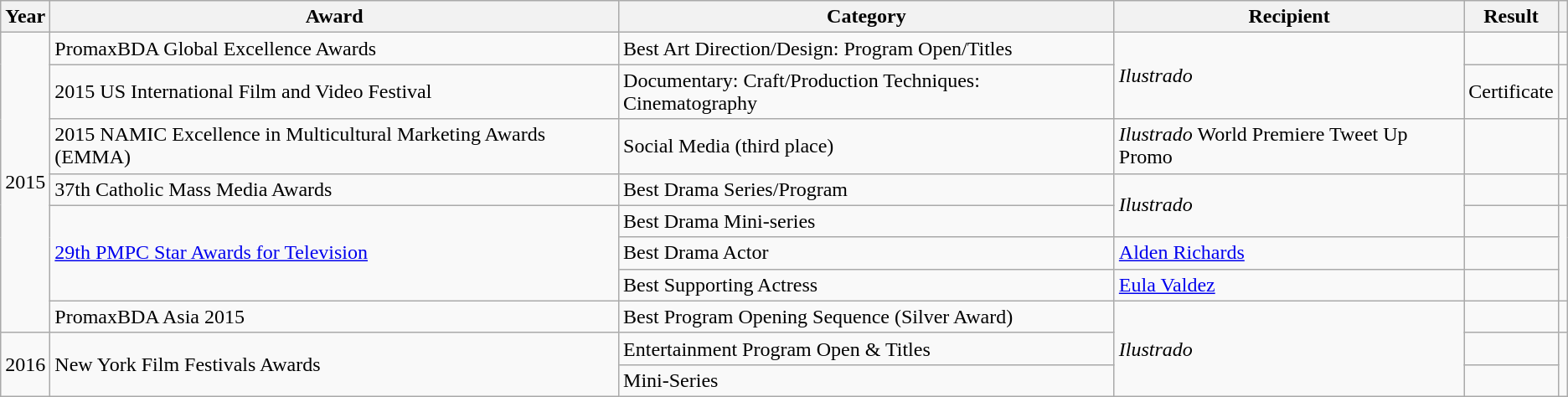<table class="wikitable">
<tr>
<th>Year</th>
<th>Award</th>
<th>Category</th>
<th>Recipient</th>
<th>Result</th>
<th></th>
</tr>
<tr>
<td rowspan=8>2015</td>
<td>PromaxBDA Global Excellence Awards</td>
<td>Best Art Direction/Design: Program Open/Titles</td>
<td rowspan=2><em>Ilustrado</em></td>
<td></td>
<td></td>
</tr>
<tr>
<td>2015 US International Film and Video Festival</td>
<td>Documentary: Craft/Production Techniques: Cinematography</td>
<td>Certificate</td>
<td></td>
</tr>
<tr>
<td>2015 NAMIC Excellence in Multicultural Marketing Awards (EMMA)</td>
<td>Social Media (third place)</td>
<td><em>Ilustrado</em> World Premiere Tweet Up Promo</td>
<td></td>
<td></td>
</tr>
<tr>
<td>37th Catholic Mass Media Awards</td>
<td>Best Drama Series/Program</td>
<td rowspan=2><em>Ilustrado</em></td>
<td></td>
<td></td>
</tr>
<tr>
<td rowspan=3><a href='#'>29th PMPC Star Awards for Television</a></td>
<td>Best Drama Mini-series</td>
<td></td>
<td rowspan=3></td>
</tr>
<tr>
<td>Best Drama Actor</td>
<td><a href='#'>Alden Richards</a></td>
<td></td>
</tr>
<tr>
<td>Best Supporting Actress</td>
<td><a href='#'>Eula Valdez</a></td>
<td></td>
</tr>
<tr>
<td>PromaxBDA Asia 2015</td>
<td>Best Program Opening Sequence (Silver Award)</td>
<td rowspan=3><em>Ilustrado</em></td>
<td></td>
<td></td>
</tr>
<tr>
<td rowspan=2>2016</td>
<td rowspan=2>New York Film Festivals Awards</td>
<td>Entertainment Program Open & Titles</td>
<td></td>
<td rowspan=2></td>
</tr>
<tr>
<td>Mini-Series</td>
<td></td>
</tr>
</table>
